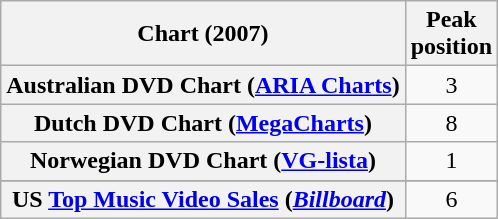<table class="wikitable plainrowheaders sortable" style="text-align:center">
<tr>
<th>Chart (2007)</th>
<th>Peak<br>position</th>
</tr>
<tr>
<th scope="row">Australian DVD Chart (<a href='#'>ARIA Charts</a>)</th>
<td>3</td>
</tr>
<tr>
<th scope="row">Dutch DVD Chart (<a href='#'>MegaCharts</a>)</th>
<td>8</td>
</tr>
<tr>
<th scope="row">Norwegian DVD Chart (<a href='#'>VG-lista</a>)</th>
<td>1</td>
</tr>
<tr>
</tr>
<tr>
<th scope="row">US <a href='#'>Top Music Video Sales</a> (<em><a href='#'>Billboard</a></em>)</th>
<td>6</td>
</tr>
</table>
